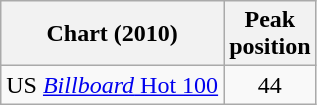<table class="wikitable">
<tr>
<th align="left">Chart (2010)</th>
<th align="left">Peak<br>position</th>
</tr>
<tr>
<td align="left">US <a href='#'><em>Billboard</em> Hot 100</a></td>
<td style="text-align:center;">44</td>
</tr>
</table>
